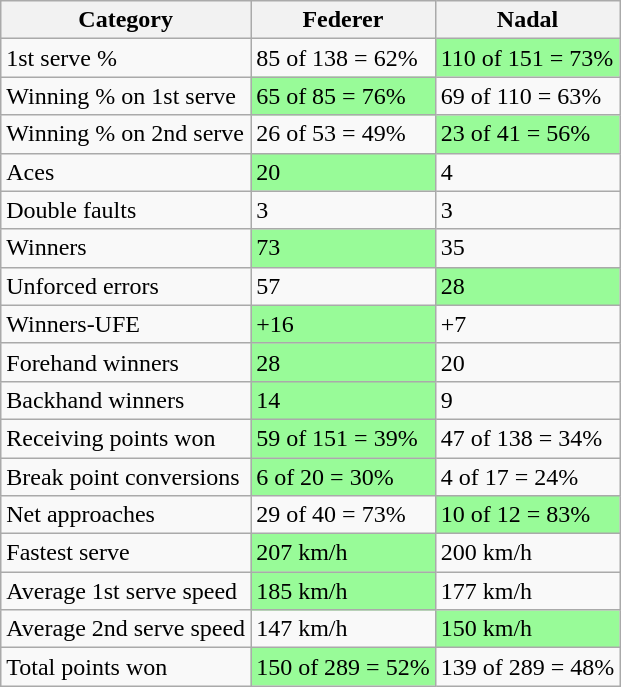<table class="wikitable">
<tr>
<th>Category</th>
<th> Federer</th>
<th> Nadal</th>
</tr>
<tr>
<td>1st serve %</td>
<td>85 of 138 = 62%</td>
<td bgcolor=98FB98>110 of 151 = 73%</td>
</tr>
<tr>
<td>Winning % on 1st serve</td>
<td bgcolor=98FB98>65 of 85 = 76%</td>
<td>69 of 110 = 63%</td>
</tr>
<tr>
<td>Winning % on 2nd serve</td>
<td>26 of 53 = 49%</td>
<td bgcolor=98FB98>23 of 41 = 56%</td>
</tr>
<tr>
<td>Aces</td>
<td bgcolor=98FB98>20</td>
<td>4</td>
</tr>
<tr>
<td>Double faults</td>
<td>3</td>
<td>3</td>
</tr>
<tr>
<td>Winners</td>
<td bgcolor=98FB98>73</td>
<td>35</td>
</tr>
<tr>
<td>Unforced errors</td>
<td>57</td>
<td bgcolor=98FB98>28</td>
</tr>
<tr>
<td>Winners-UFE</td>
<td bgcolor=98FB98>+16</td>
<td>+7</td>
</tr>
<tr>
<td>Forehand winners</td>
<td bgcolor=98FB98>28</td>
<td>20</td>
</tr>
<tr>
<td>Backhand winners</td>
<td bgcolor=98FB98>14</td>
<td>9</td>
</tr>
<tr>
<td>Receiving points won</td>
<td bgcolor=98FB98>59 of 151 = 39%</td>
<td>47 of 138 = 34%</td>
</tr>
<tr>
<td>Break point conversions</td>
<td bgcolor=98FB98>6 of 20 = 30%</td>
<td>4 of 17 = 24%</td>
</tr>
<tr>
<td>Net approaches</td>
<td>29 of 40 = 73%</td>
<td bgcolor=98FB98>10 of 12 = 83%</td>
</tr>
<tr>
<td>Fastest serve</td>
<td bgcolor="98FB98">207 km/h</td>
<td>200 km/h</td>
</tr>
<tr>
<td>Average 1st serve speed</td>
<td bgcolor="98FB98">185 km/h</td>
<td>177 km/h</td>
</tr>
<tr>
<td>Average 2nd serve speed</td>
<td>147 km/h</td>
<td bgcolor="98FB98">150 km/h</td>
</tr>
<tr>
<td>Total points won</td>
<td bgcolor=98FB98>150 of 289 = 52%</td>
<td>139 of 289 = 48%</td>
</tr>
</table>
